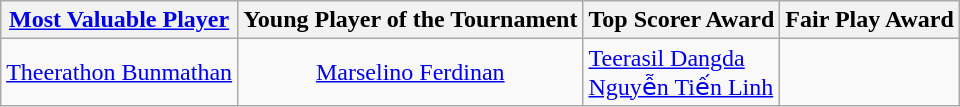<table class="wikitable" style="text-align:center; margin:auto;">
<tr>
<th><a href='#'>Most Valuable Player</a></th>
<th>Young Player of the Tournament</th>
<th>Top Scorer Award</th>
<th>Fair Play Award</th>
</tr>
<tr>
<td> <a href='#'>Theerathon Bunmathan</a></td>
<td> <a href='#'>Marselino Ferdinan</a></td>
<td align="left"> <a href='#'>Teerasil Dangda</a><br> <a href='#'>Nguyễn Tiến Linh</a></td>
<td></td>
</tr>
</table>
